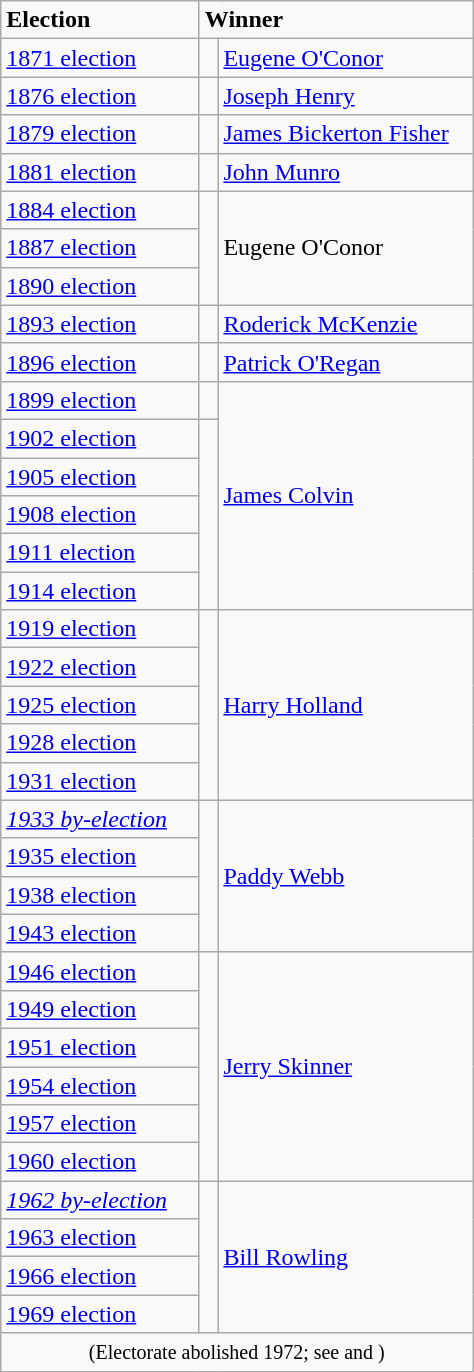<table class="wikitable">
<tr>
<td width=125><strong>Election</strong></td>
<td width=175 colspan=2><strong>Winner</strong></td>
</tr>
<tr>
<td><a href='#'>1871 election</a></td>
<td width=5 rowspan=1 bgcolor=></td>
<td><a href='#'>Eugene O'Conor</a></td>
</tr>
<tr>
<td><a href='#'>1876 election</a></td>
<td rowspan=1 bgcolor=></td>
<td rowspan=1><a href='#'>Joseph Henry</a></td>
</tr>
<tr>
<td><a href='#'>1879 election</a></td>
<td rowspan=1 bgcolor=></td>
<td rowspan=1><a href='#'>James Bickerton Fisher</a></td>
</tr>
<tr>
<td><a href='#'>1881 election</a></td>
<td rowspan=1 bgcolor=></td>
<td rowspan=1><a href='#'>John Munro</a></td>
</tr>
<tr>
<td><a href='#'>1884 election</a></td>
<td rowspan=3 bgcolor=></td>
<td rowspan=3>Eugene O'Conor</td>
</tr>
<tr>
<td><a href='#'>1887 election</a></td>
</tr>
<tr>
<td><a href='#'>1890 election</a></td>
</tr>
<tr>
<td><a href='#'>1893 election</a></td>
<td rowspan=1 bgcolor=></td>
<td rowspan=1><a href='#'>Roderick McKenzie</a></td>
</tr>
<tr>
<td><a href='#'>1896 election</a></td>
<td rowspan=1 bgcolor=></td>
<td rowspan=1><a href='#'>Patrick O'Regan</a></td>
</tr>
<tr>
<td><a href='#'>1899 election</a></td>
<td rowspan=1 bgcolor=></td>
<td rowspan=6><a href='#'>James Colvin</a></td>
</tr>
<tr>
<td><a href='#'>1902 election</a></td>
<td rowspan=5 bgcolor=></td>
</tr>
<tr>
<td><a href='#'>1905 election</a></td>
</tr>
<tr>
<td><a href='#'>1908 election</a></td>
</tr>
<tr>
<td><a href='#'>1911 election</a></td>
</tr>
<tr>
<td><a href='#'>1914 election</a></td>
</tr>
<tr>
<td><a href='#'>1919 election</a></td>
<td rowspan=5 bgcolor=></td>
<td rowspan=5><a href='#'>Harry Holland</a></td>
</tr>
<tr>
<td><a href='#'>1922 election</a></td>
</tr>
<tr>
<td><a href='#'>1925 election</a></td>
</tr>
<tr>
<td><a href='#'>1928 election</a></td>
</tr>
<tr>
<td><a href='#'>1931 election</a></td>
</tr>
<tr>
<td><span><em><a href='#'>1933 by-election</a></em></span></td>
<td rowspan=4 bgcolor=></td>
<td rowspan=4><a href='#'>Paddy Webb</a></td>
</tr>
<tr>
<td><a href='#'>1935 election</a></td>
</tr>
<tr>
<td><a href='#'>1938 election</a></td>
</tr>
<tr>
<td><a href='#'>1943 election</a></td>
</tr>
<tr>
<td><a href='#'>1946 election</a></td>
<td rowspan=6 bgcolor=></td>
<td rowspan=6><a href='#'>Jerry Skinner</a></td>
</tr>
<tr>
<td><a href='#'>1949 election</a></td>
</tr>
<tr>
<td><a href='#'>1951 election</a></td>
</tr>
<tr>
<td><a href='#'>1954 election</a></td>
</tr>
<tr>
<td><a href='#'>1957 election</a></td>
</tr>
<tr>
<td><a href='#'>1960 election</a></td>
</tr>
<tr>
<td><span><em><a href='#'>1962 by-election</a></em></span></td>
<td rowspan=4 bgcolor=></td>
<td rowspan=4><a href='#'>Bill Rowling</a></td>
</tr>
<tr>
<td><a href='#'>1963 election</a></td>
</tr>
<tr>
<td><a href='#'>1966 election</a></td>
</tr>
<tr>
<td><a href='#'>1969 election</a></td>
</tr>
<tr>
<td colspan=3 align=center><small>(Electorate abolished 1972; see  and )</small></td>
</tr>
</table>
